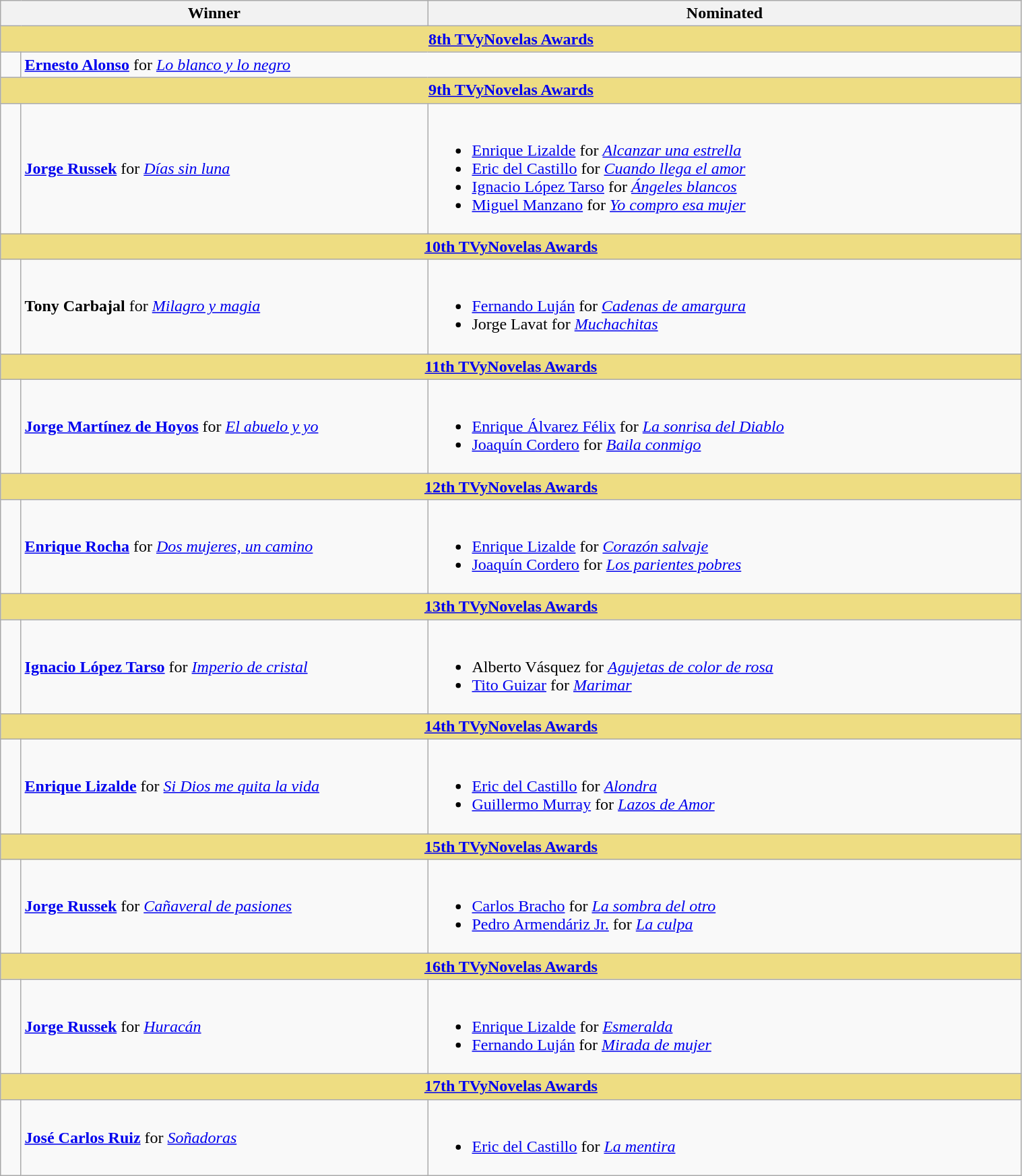<table class="wikitable" width=80%>
<tr align=center>
<th width="150px;" colspan=2; align="center">Winner</th>
<th width="580px;" align="center">Nominated</th>
</tr>
<tr>
<th colspan=9 style="background:#EEDD82;"  align="center"><strong><a href='#'>8th TVyNovelas Awards</a></strong></th>
</tr>
<tr>
<td width=2%></td>
<td colspan=2><strong><a href='#'>Ernesto Alonso</a></strong> for <em><a href='#'>Lo blanco y lo negro</a></em></td>
</tr>
<tr>
<th colspan=9 style="background:#EEDD82;"  align="center"><strong><a href='#'>9th TVyNovelas Awards</a></strong></th>
</tr>
<tr>
<td width=2%></td>
<td><strong><a href='#'>Jorge Russek</a></strong> for <em><a href='#'>Días sin luna</a></em></td>
<td><br><ul><li><a href='#'>Enrique Lizalde</a> for <em><a href='#'>Alcanzar una estrella</a></em></li><li><a href='#'>Eric del Castillo</a> for <em><a href='#'>Cuando llega el amor</a></em></li><li><a href='#'>Ignacio López Tarso</a> for <em><a href='#'>Ángeles blancos</a></em></li><li><a href='#'>Miguel Manzano</a> for <em><a href='#'>Yo compro esa mujer</a></em></li></ul></td>
</tr>
<tr>
<th colspan=9 style="background:#EEDD82;"  align="center"><strong><a href='#'>10th TVyNovelas Awards</a></strong></th>
</tr>
<tr>
<td width=2%></td>
<td><strong>Tony Carbajal</strong> for <em><a href='#'>Milagro y magia</a></em></td>
<td><br><ul><li><a href='#'>Fernando Luján</a> for <em><a href='#'>Cadenas de amargura</a></em></li><li>Jorge Lavat for <em><a href='#'>Muchachitas</a></em></li></ul></td>
</tr>
<tr>
<th colspan=9 style="background:#EEDD82;"  align="center"><strong><a href='#'>11th TVyNovelas Awards</a></strong></th>
</tr>
<tr>
<td width=2%></td>
<td><strong><a href='#'>Jorge Martínez de Hoyos</a></strong> for <em><a href='#'>El abuelo y yo</a></em></td>
<td><br><ul><li><a href='#'>Enrique Álvarez Félix</a> for <em><a href='#'>La sonrisa del Diablo</a></em></li><li><a href='#'>Joaquín Cordero</a> for <em><a href='#'>Baila conmigo</a></em></li></ul></td>
</tr>
<tr>
<th colspan=9 style="background:#EEDD82;"  align="center"><strong><a href='#'>12th TVyNovelas Awards</a></strong></th>
</tr>
<tr>
<td width=2%></td>
<td><strong><a href='#'>Enrique Rocha</a></strong> for <em><a href='#'>Dos mujeres, un camino</a></em></td>
<td><br><ul><li><a href='#'>Enrique Lizalde</a> for <em><a href='#'>Corazón salvaje</a></em></li><li><a href='#'>Joaquín Cordero</a> for <em><a href='#'>Los parientes pobres</a></em></li></ul></td>
</tr>
<tr>
<th colspan=9 style="background:#EEDD82;"  align="center"><strong><a href='#'>13th TVyNovelas Awards</a></strong></th>
</tr>
<tr>
<td width=2%></td>
<td><strong><a href='#'>Ignacio López Tarso</a></strong> for <em><a href='#'>Imperio de cristal</a></em></td>
<td><br><ul><li>Alberto Vásquez  for <em><a href='#'>Agujetas de color de rosa</a></em></li><li><a href='#'>Tito Guizar</a> for <em><a href='#'>Marimar</a></em></li></ul></td>
</tr>
<tr>
<th colspan=9 style="background:#EEDD82;"  align="center"><strong><a href='#'>14th TVyNovelas Awards</a></strong></th>
</tr>
<tr>
<td width=2%></td>
<td><strong><a href='#'>Enrique Lizalde</a></strong> for <em><a href='#'>Si Dios me quita la vida</a></em></td>
<td><br><ul><li><a href='#'>Eric del Castillo</a>  for <em><a href='#'>Alondra</a></em></li><li><a href='#'>Guillermo Murray</a> for <em><a href='#'>Lazos de Amor</a></em></li></ul></td>
</tr>
<tr>
<th colspan=9 style="background:#EEDD82;"  align="center"><strong><a href='#'>15th TVyNovelas Awards</a></strong></th>
</tr>
<tr>
<td width=2%></td>
<td><strong><a href='#'>Jorge Russek</a></strong> for <em><a href='#'>Cañaveral de pasiones</a></em></td>
<td><br><ul><li><a href='#'>Carlos Bracho</a>  for <em><a href='#'>La sombra del otro</a></em></li><li><a href='#'>Pedro Armendáriz Jr.</a>  for <em><a href='#'>La culpa</a></em></li></ul></td>
</tr>
<tr>
<th colspan=9 style="background:#EEDD82;"  align="center"><strong><a href='#'>16th TVyNovelas Awards</a></strong></th>
</tr>
<tr>
<td width=2%></td>
<td><strong><a href='#'>Jorge Russek</a></strong> for <em><a href='#'>Huracán</a></em></td>
<td><br><ul><li><a href='#'>Enrique Lizalde</a> for <em><a href='#'>Esmeralda</a></em></li><li><a href='#'>Fernando Luján</a> for <em><a href='#'>Mirada de mujer</a></em></li></ul></td>
</tr>
<tr>
<th colspan=9 style="background:#EEDD82;"  align="center"><strong><a href='#'>17th TVyNovelas Awards</a></strong></th>
</tr>
<tr>
<td width=2%></td>
<td><strong><a href='#'>José Carlos Ruiz</a></strong> for <em><a href='#'>Soñadoras</a></em></td>
<td><br><ul><li><a href='#'>Eric del Castillo</a> for <em><a href='#'>La mentira</a></em></li></ul></td>
</tr>
</table>
